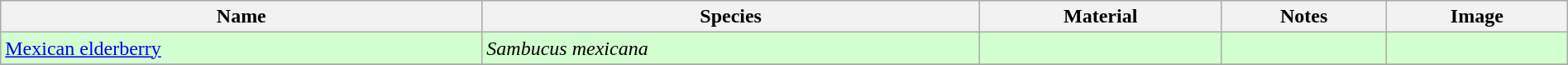<table class="wikitable" align="center" width="100%" style="background:#D1FFCF;">
<tr>
<th>Name</th>
<th>Species</th>
<th>Material</th>
<th>Notes</th>
<th>Image</th>
</tr>
<tr>
<td><a href='#'>Mexican elderberry</a></td>
<td><em>Sambucus mexicana</em></td>
<td></td>
<td></td>
<td></td>
</tr>
<tr>
</tr>
</table>
